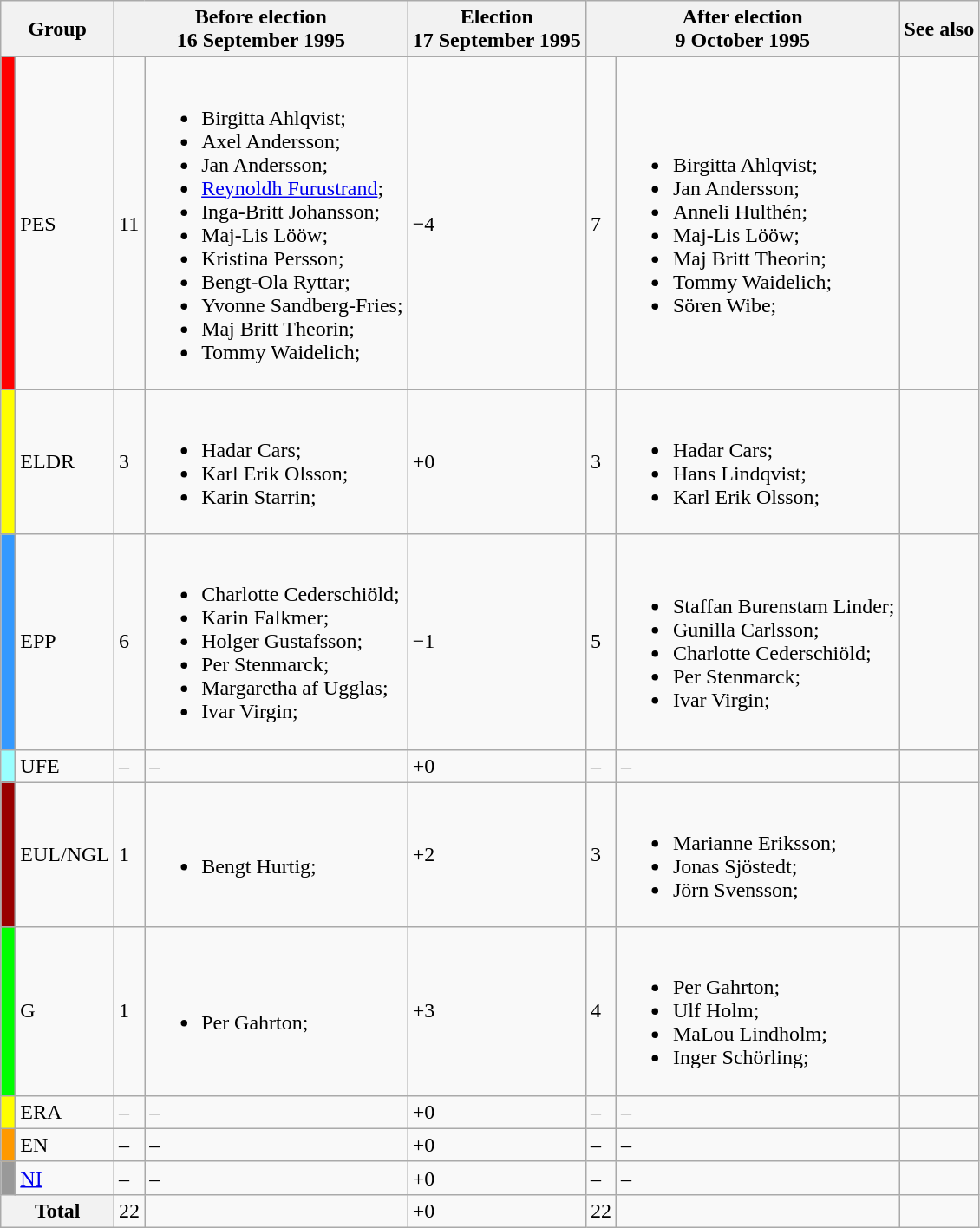<table class="wikitable">
<tr>
<th colspan="2">Group</th>
<th colspan="2">Before election<br>16 September 1995</th>
<th>Election<br>17 September 1995</th>
<th colspan="2">After election<br>9 October 1995</th>
<th>See also</th>
</tr>
<tr>
<td bgcolor=#FF0000> </td>
<td>PES</td>
<td>11</td>
<td><br><ul><li>Birgitta Ahlqvist;</li><li>Axel Andersson;</li><li>Jan Andersson;</li><li><a href='#'>Reynoldh Furustrand</a>;</li><li>Inga-Britt Johansson;</li><li>Maj-Lis Lööw;</li><li>Kristina Persson;</li><li>Bengt-Ola Ryttar;</li><li>Yvonne Sandberg-Fries;</li><li>Maj Britt Theorin;</li><li>Tommy Waidelich;</li></ul></td>
<td>−4</td>
<td>7</td>
<td><br><ul><li>Birgitta Ahlqvist;</li><li>Jan Andersson;</li><li>Anneli Hulthén;</li><li>Maj-Lis Lööw;</li><li>Maj Britt Theorin;</li><li>Tommy Waidelich;</li><li>Sören Wibe;</li></ul></td>
<td></td>
</tr>
<tr>
<td bgcolor=#FFFF00> </td>
<td>ELDR</td>
<td>3</td>
<td><br><ul><li>Hadar Cars;</li><li>Karl Erik Olsson;</li><li>Karin Starrin;</li></ul></td>
<td>+0</td>
<td>3</td>
<td><br><ul><li>Hadar Cars;</li><li>Hans Lindqvist;</li><li>Karl Erik Olsson;</li></ul></td>
<td></td>
</tr>
<tr>
<td bgcolor=#3399FF> </td>
<td>EPP</td>
<td>6</td>
<td><br><ul><li>Charlotte Cederschiöld;</li><li>Karin Falkmer;</li><li>Holger Gustafsson;</li><li>Per Stenmarck;</li><li>Margaretha af Ugglas;</li><li>Ivar Virgin;</li></ul></td>
<td>−1</td>
<td>5</td>
<td><br><ul><li>Staffan Burenstam Linder;</li><li>Gunilla Carlsson;</li><li>Charlotte Cederschiöld;</li><li>Per Stenmarck;</li><li>Ivar Virgin;</li></ul></td>
<td></td>
</tr>
<tr>
<td bgcolor=#99FFFF> </td>
<td>UFE</td>
<td>–</td>
<td>–</td>
<td>+0</td>
<td>–</td>
<td>–</td>
<td></td>
</tr>
<tr>
<td bgcolor=#990000> </td>
<td>EUL/NGL</td>
<td>1</td>
<td><br><ul><li>Bengt Hurtig;</li></ul></td>
<td>+2</td>
<td>3</td>
<td><br><ul><li>Marianne Eriksson;</li><li>Jonas Sjöstedt;</li><li>Jörn Svensson;</li></ul></td>
<td></td>
</tr>
<tr>
<td bgcolor=#00FF00> </td>
<td>G</td>
<td>1</td>
<td><br><ul><li>Per Gahrton;</li></ul></td>
<td>+3</td>
<td>4</td>
<td><br><ul><li>Per Gahrton;</li><li>Ulf Holm;</li><li>MaLou Lindholm;</li><li>Inger Schörling;</li></ul></td>
<td></td>
</tr>
<tr>
<td bgcolor=#FFFF00> </td>
<td>ERA</td>
<td>–</td>
<td>–</td>
<td>+0</td>
<td>–</td>
<td>–</td>
<td></td>
</tr>
<tr>
<td bgcolor=#FF9900> </td>
<td>EN</td>
<td>–</td>
<td>–</td>
<td>+0</td>
<td>–</td>
<td>–</td>
<td></td>
</tr>
<tr>
<td bgcolor=#999999> </td>
<td><a href='#'>NI</a></td>
<td>–</td>
<td>–</td>
<td>+0</td>
<td>–</td>
<td>–</td>
<td></td>
</tr>
<tr>
<th colspan="2">Total</th>
<td>22</td>
<td></td>
<td>+0</td>
<td>22</td>
<td></td>
<td></td>
</tr>
</table>
